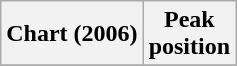<table class="wikitable sortable plainrowheaders">
<tr>
<th scope="col">Chart (2006)</th>
<th scope="col">Peak<br>position</th>
</tr>
<tr>
</tr>
</table>
